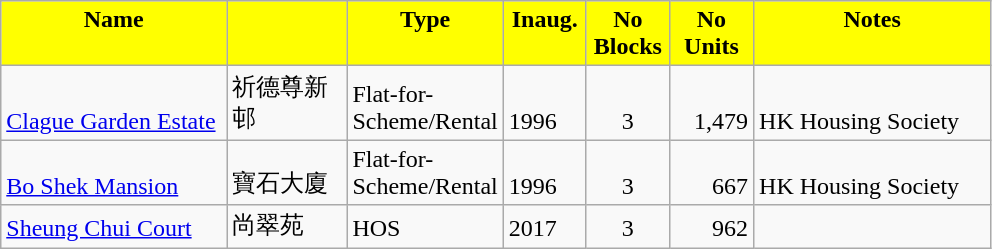<table class="wikitable">
<tr style="font-weight:bold;background-color:yellow" align="center">
<td width="143.25" Height="12.75" valign="top">Name</td>
<td width="72.75" valign="top"></td>
<td width="59.25" valign="top">Type</td>
<td width="48" valign="top">Inaug.</td>
<td width="48" valign="top">No Blocks</td>
<td width="48.75" valign="top">No Units</td>
<td width="150.75" valign="top">Notes</td>
</tr>
<tr valign="bottom">
<td Height="12.75"><a href='#'>Clague Garden Estate</a></td>
<td>祈德尊新邨</td>
<td>Flat-for-Scheme/Rental</td>
<td>1996</td>
<td align="center">3</td>
<td align="right">1,479</td>
<td>HK Housing Society</td>
</tr>
<tr valign="bottom">
<td Height="12.75"><a href='#'>Bo Shek Mansion</a></td>
<td>寶石大廈</td>
<td>Flat-for-Scheme/Rental</td>
<td>1996</td>
<td align="center">3</td>
<td align="right">667</td>
<td>HK Housing Society</td>
</tr>
<tr valign="bottom">
<td Height="12.75"><a href='#'>Sheung Chui Court</a></td>
<td>尚翠苑</td>
<td>HOS</td>
<td>2017</td>
<td align="center">3</td>
<td align="right">962</td>
<td></td>
</tr>
</table>
